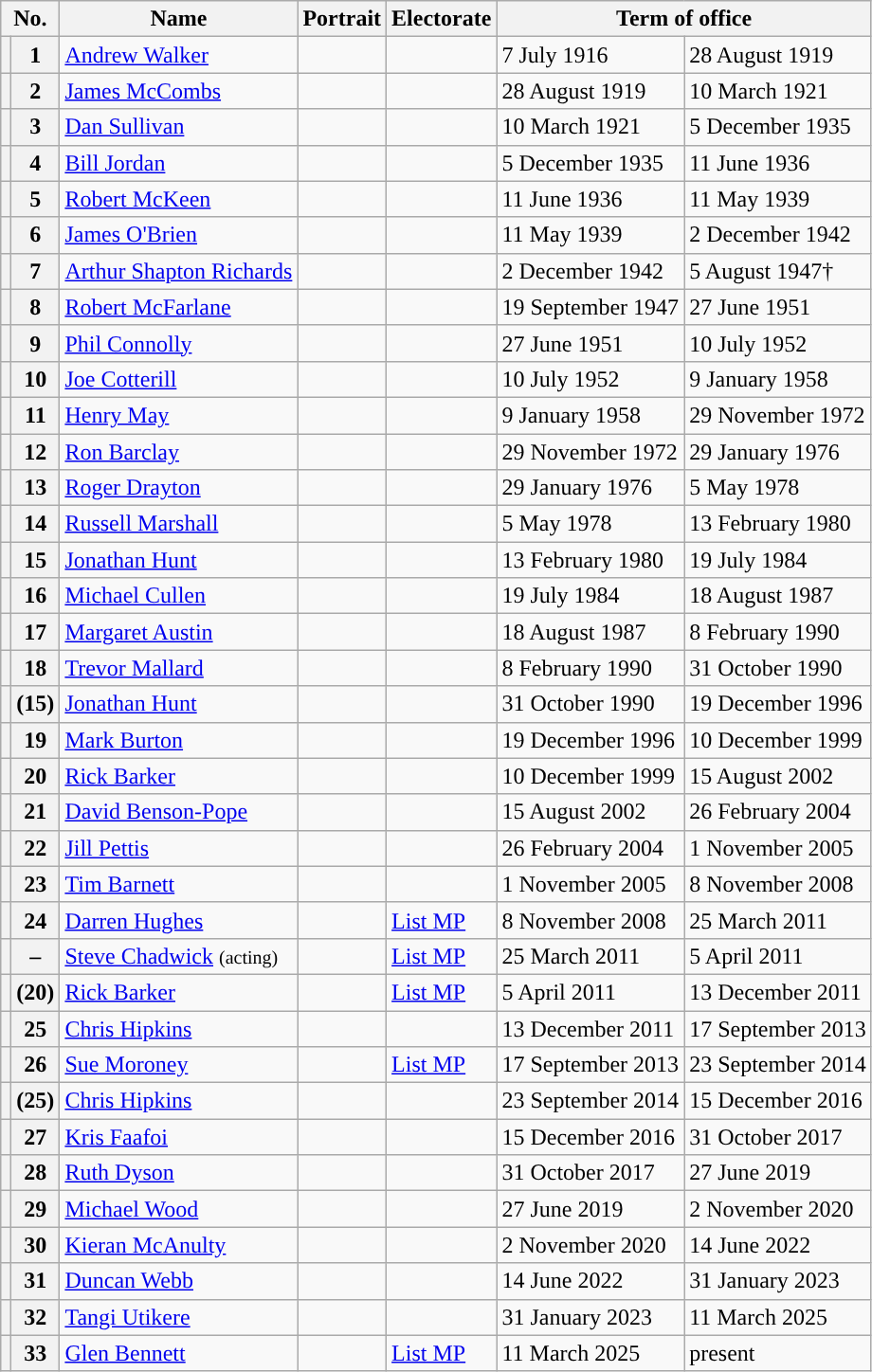<table class="wikitable">
<tr>
<th colspan=2>No.</th>
<th>Name</th>
<th>Portrait</th>
<th>Electorate</th>
<th colspan=2>Term  of office</th>
</tr>
<tr>
<th style="background:"></th>
<th>1</th>
<td><a href='#'>Andrew Walker</a></td>
<td></td>
<td></td>
<td>7 July 1916</td>
<td>28 August 1919</td>
</tr>
<tr>
<th style="background:"></th>
<th>2</th>
<td><a href='#'>James McCombs</a></td>
<td></td>
<td></td>
<td>28 August 1919</td>
<td>10 March 1921</td>
</tr>
<tr>
<th style="background:"></th>
<th>3</th>
<td><a href='#'>Dan Sullivan</a></td>
<td></td>
<td></td>
<td>10 March 1921</td>
<td>5 December 1935</td>
</tr>
<tr>
<th style="background:"></th>
<th>4</th>
<td><a href='#'>Bill Jordan</a></td>
<td></td>
<td></td>
<td>5 December 1935</td>
<td>11 June 1936</td>
</tr>
<tr>
<th style="background:"></th>
<th>5</th>
<td><a href='#'>Robert McKeen</a></td>
<td></td>
<td></td>
<td>11 June 1936</td>
<td>11 May 1939</td>
</tr>
<tr>
<th style="background:"></th>
<th>6</th>
<td><a href='#'>James O'Brien</a></td>
<td></td>
<td></td>
<td>11 May 1939</td>
<td>2 December 1942</td>
</tr>
<tr>
<th style="background:"></th>
<th>7</th>
<td><a href='#'>Arthur Shapton Richards</a></td>
<td></td>
<td></td>
<td>2 December 1942</td>
<td>5 August 1947†</td>
</tr>
<tr>
<th style="background:"></th>
<th>8</th>
<td><a href='#'>Robert McFarlane</a></td>
<td></td>
<td></td>
<td>19 September 1947</td>
<td>27 June 1951</td>
</tr>
<tr>
<th style="background:"></th>
<th>9</th>
<td><a href='#'>Phil Connolly</a></td>
<td></td>
<td></td>
<td>27 June 1951</td>
<td>10 July 1952</td>
</tr>
<tr>
<th style="background:"></th>
<th>10</th>
<td><a href='#'>Joe Cotterill</a></td>
<td></td>
<td></td>
<td>10 July 1952</td>
<td>9 January 1958</td>
</tr>
<tr>
<th style="background:"></th>
<th>11</th>
<td><a href='#'>Henry May</a></td>
<td></td>
<td></td>
<td>9 January 1958</td>
<td>29 November 1972</td>
</tr>
<tr>
<th style="background:"></th>
<th>12</th>
<td><a href='#'>Ron Barclay</a></td>
<td></td>
<td></td>
<td>29 November 1972</td>
<td>29 January 1976</td>
</tr>
<tr>
<th style="background:"></th>
<th>13</th>
<td><a href='#'>Roger Drayton</a></td>
<td></td>
<td></td>
<td>29 January 1976</td>
<td>5 May 1978</td>
</tr>
<tr>
<th style="background:"></th>
<th>14</th>
<td><a href='#'>Russell Marshall</a></td>
<td></td>
<td></td>
<td>5 May 1978</td>
<td>13 February 1980</td>
</tr>
<tr>
<th style="background:"></th>
<th>15</th>
<td><a href='#'>Jonathan Hunt</a></td>
<td></td>
<td></td>
<td>13 February 1980</td>
<td>19 July 1984</td>
</tr>
<tr>
<th style="background:"></th>
<th>16</th>
<td><a href='#'>Michael Cullen</a></td>
<td></td>
<td></td>
<td>19 July 1984</td>
<td>18 August 1987</td>
</tr>
<tr>
<th style="background:"></th>
<th>17</th>
<td><a href='#'>Margaret Austin</a></td>
<td></td>
<td></td>
<td>18 August 1987</td>
<td>8 February 1990</td>
</tr>
<tr>
<th style="background:"></th>
<th>18</th>
<td><a href='#'>Trevor Mallard</a></td>
<td></td>
<td></td>
<td>8 February 1990</td>
<td>31 October 1990</td>
</tr>
<tr>
<th style="background:"></th>
<th>(15)</th>
<td><a href='#'>Jonathan Hunt</a></td>
<td></td>
<td></td>
<td>31 October 1990</td>
<td>19 December 1996</td>
</tr>
<tr>
<th style="background:"></th>
<th>19</th>
<td><a href='#'>Mark Burton</a></td>
<td></td>
<td></td>
<td>19 December 1996</td>
<td>10 December 1999</td>
</tr>
<tr>
<th style="background:"></th>
<th>20</th>
<td><a href='#'>Rick Barker</a></td>
<td></td>
<td></td>
<td>10 December 1999</td>
<td>15 August 2002</td>
</tr>
<tr>
<th style="background:"></th>
<th>21</th>
<td><a href='#'>David Benson-Pope</a></td>
<td></td>
<td></td>
<td>15 August 2002</td>
<td>26 February 2004</td>
</tr>
<tr>
<th style="background:"></th>
<th>22</th>
<td><a href='#'>Jill Pettis</a></td>
<td></td>
<td></td>
<td>26 February 2004</td>
<td>1 November 2005</td>
</tr>
<tr>
<th style="background:"></th>
<th>23</th>
<td><a href='#'>Tim Barnett</a></td>
<td></td>
<td></td>
<td>1 November 2005</td>
<td>8 November 2008</td>
</tr>
<tr>
<th style="background:"></th>
<th>24</th>
<td><a href='#'>Darren Hughes</a></td>
<td></td>
<td><a href='#'>List MP</a></td>
<td>8 November 2008</td>
<td>25 March 2011</td>
</tr>
<tr>
<th style="background:"></th>
<th>–</th>
<td><a href='#'>Steve Chadwick</a> <small>(acting)</small></td>
<td></td>
<td><a href='#'>List MP</a></td>
<td>25 March 2011</td>
<td>5 April 2011</td>
</tr>
<tr>
<th style="background:"></th>
<th>(20)</th>
<td><a href='#'>Rick Barker</a></td>
<td></td>
<td><a href='#'>List MP</a></td>
<td>5 April 2011</td>
<td>13 December 2011</td>
</tr>
<tr>
<th style="background:"></th>
<th>25</th>
<td><a href='#'>Chris Hipkins</a></td>
<td></td>
<td></td>
<td>13 December 2011</td>
<td>17 September 2013</td>
</tr>
<tr>
<th style="background:"></th>
<th>26</th>
<td><a href='#'>Sue Moroney</a></td>
<td></td>
<td><a href='#'>List MP</a></td>
<td>17 September 2013</td>
<td>23 September 2014</td>
</tr>
<tr>
<th style="background:"></th>
<th>(25)</th>
<td><a href='#'>Chris Hipkins</a></td>
<td></td>
<td></td>
<td>23 September 2014</td>
<td>15 December 2016</td>
</tr>
<tr>
<th style="background:"></th>
<th>27</th>
<td><a href='#'>Kris Faafoi</a></td>
<td></td>
<td></td>
<td>15 December 2016</td>
<td>31 October 2017</td>
</tr>
<tr>
<th style="background:"></th>
<th>28</th>
<td><a href='#'>Ruth Dyson</a></td>
<td></td>
<td></td>
<td>31 October 2017</td>
<td>27 June 2019</td>
</tr>
<tr>
<th style="background:"></th>
<th>29</th>
<td><a href='#'>Michael Wood</a></td>
<td></td>
<td></td>
<td>27 June 2019</td>
<td>2 November 2020</td>
</tr>
<tr>
<th style="background:"></th>
<th>30</th>
<td><a href='#'>Kieran McAnulty</a></td>
<td></td>
<td></td>
<td>2 November 2020</td>
<td>14 June 2022</td>
</tr>
<tr>
<th style="background:"></th>
<th>31</th>
<td><a href='#'>Duncan Webb</a></td>
<td></td>
<td></td>
<td>14 June 2022</td>
<td>31 January 2023</td>
</tr>
<tr>
<th style="background:"></th>
<th>32</th>
<td><a href='#'>Tangi Utikere</a></td>
<td></td>
<td></td>
<td>31 January 2023</td>
<td>11 March 2025</td>
</tr>
<tr>
<th style="background:"></th>
<th>33</th>
<td><a href='#'>Glen Bennett</a></td>
<td></td>
<td><a href='#'>List MP</a></td>
<td>11 March 2025</td>
<td>present</td>
</tr>
</table>
